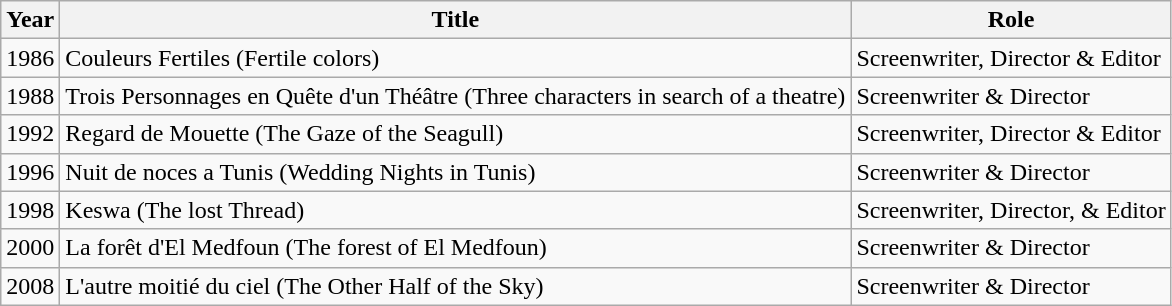<table class="wikitable">
<tr>
<th>Year</th>
<th>Title</th>
<th>Role</th>
</tr>
<tr>
<td>1986</td>
<td>Couleurs Fertiles (Fertile colors)</td>
<td>Screenwriter, Director & Editor</td>
</tr>
<tr>
<td>1988</td>
<td>Trois Personnages en Quête d'un Théâtre (Three characters in search of a theatre)</td>
<td>Screenwriter & Director</td>
</tr>
<tr>
<td>1992</td>
<td>Regard de Mouette (The Gaze of the Seagull)</td>
<td>Screenwriter, Director & Editor</td>
</tr>
<tr>
<td>1996</td>
<td>Nuit de noces a Tunis (Wedding Nights in Tunis)</td>
<td>Screenwriter & Director</td>
</tr>
<tr>
<td>1998</td>
<td>Keswa (The lost Thread)</td>
<td>Screenwriter, Director, & Editor</td>
</tr>
<tr>
<td>2000</td>
<td>La forêt d'El Medfoun  (The forest of El Medfoun)</td>
<td>Screenwriter & Director</td>
</tr>
<tr>
<td>2008</td>
<td>L'autre moitié du ciel (The Other Half of the Sky)</td>
<td>Screenwriter & Director</td>
</tr>
</table>
